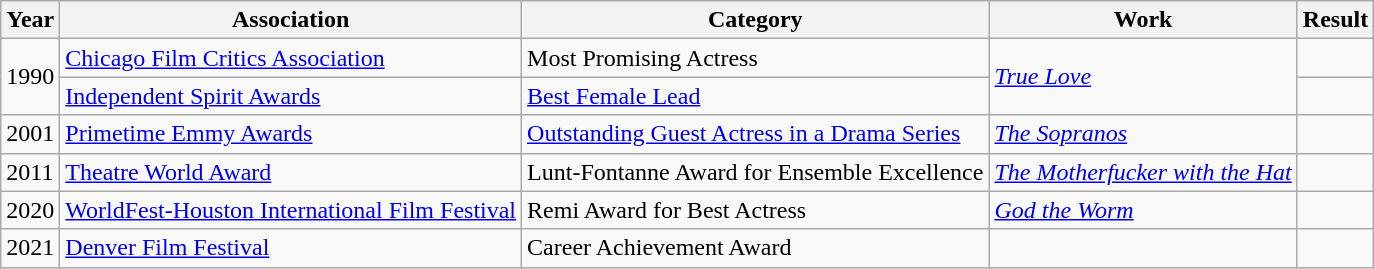<table class="wikitable unsortable">
<tr>
<th>Year</th>
<th>Association</th>
<th>Category</th>
<th>Work</th>
<th>Result</th>
</tr>
<tr>
<td rowspan=2>1990</td>
<td><a href='#'>Chicago Film Critics Association</a></td>
<td>Most Promising Actress</td>
<td rowspan=2><em><a href='#'>True Love</a></em></td>
<td></td>
</tr>
<tr>
<td><a href='#'>Independent Spirit Awards</a></td>
<td><a href='#'>Best Female Lead</a></td>
<td></td>
</tr>
<tr>
<td>2001</td>
<td><a href='#'>Primetime Emmy Awards</a></td>
<td><a href='#'>Outstanding Guest Actress in a Drama Series</a></td>
<td><em><a href='#'>The Sopranos</a></em></td>
<td></td>
</tr>
<tr>
<td>2011</td>
<td><a href='#'>Theatre World Award</a></td>
<td>Lunt-Fontanne Award for Ensemble Excellence</td>
<td><em><a href='#'>The Motherfucker with the Hat</a></em></td>
<td></td>
</tr>
<tr>
<td>2020</td>
<td><a href='#'>WorldFest-Houston International Film Festival</a></td>
<td>Remi Award for Best Actress</td>
<td><em><a href='#'>God the Worm</a></em></td>
<td></td>
</tr>
<tr>
<td>2021</td>
<td><a href='#'>Denver Film Festival</a></td>
<td>Career Achievement Award</td>
<td></td>
<td></td>
</tr>
</table>
